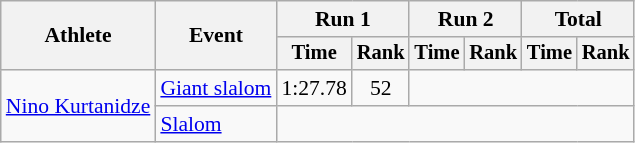<table class="wikitable" style="font-size:90%">
<tr>
<th rowspan=2>Athlete</th>
<th rowspan=2>Event</th>
<th colspan=2>Run 1</th>
<th colspan=2>Run 2</th>
<th colspan=2>Total</th>
</tr>
<tr style="font-size:95%">
<th>Time</th>
<th>Rank</th>
<th>Time</th>
<th>Rank</th>
<th>Time</th>
<th>Rank</th>
</tr>
<tr align=center>
<td align="left" rowspan="2"><a href='#'>Nino Kurtanidze</a></td>
<td align="left"><a href='#'>Giant slalom</a></td>
<td>1:27.78</td>
<td>52</td>
<td colspan=4></td>
</tr>
<tr align=center>
<td align="left"><a href='#'>Slalom</a></td>
<td colspan=6></td>
</tr>
</table>
